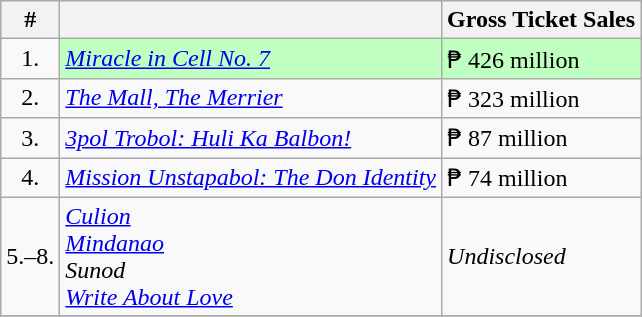<table class="wikitable sortable" style="text align: center">
<tr bgcolor="#efefef">
<th class="unsortable">#</th>
<th></th>
<th>Gross Ticket Sales</th>
</tr>
<tr>
<td align=center>1.</td>
<td style="background:#BFFFC0;"><em><a href='#'>Miracle in Cell No. 7</a></em></td>
<td data-sort-value="1" style="background:#BFFFC0;">₱ 426 million</td>
</tr>
<tr>
<td align=center>2.</td>
<td><em><a href='#'>The Mall, The Merrier</a></em></td>
<td data-sort-value="2">₱ 323 million</td>
</tr>
<tr>
<td align=center>3.</td>
<td><em><a href='#'>3pol Trobol: Huli Ka Balbon!</a></em></td>
<td data-sort-value="3">₱ 87 million</td>
</tr>
<tr>
<td align=center>4.</td>
<td><em><a href='#'>Mission Unstapabol: The Don Identity</a></em></td>
<td data-sort-value="4">₱ 74 million</td>
</tr>
<tr>
<td align=center>5.–8.</td>
<td><em><a href='#'>Culion</a></em><br><em><a href='#'>Mindanao</a></em><br><em>Sunod</em><br><em><a href='#'>Write About Love</a></em></td>
<td><em>Undisclosed</em></td>
</tr>
<tr>
</tr>
</table>
